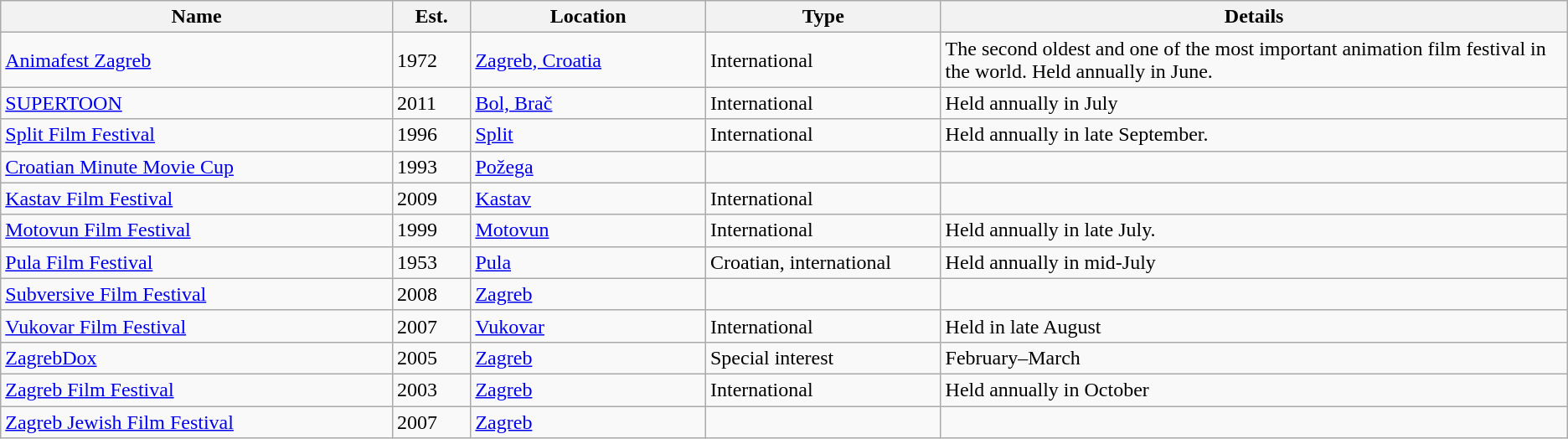<table class="wikitable">
<tr>
<th width="25%">Name</th>
<th width="5%">Est.</th>
<th width="15%">Location</th>
<th width="15%">Type</th>
<th>Details</th>
</tr>
<tr>
<td><a href='#'>Animafest Zagreb</a></td>
<td>1972</td>
<td><a href='#'>Zagreb, Croatia</a></td>
<td>International</td>
<td>The second oldest and one of the most important animation film festival in the world. Held annually in June.</td>
</tr>
<tr>
<td><a href='#'>SUPERTOON</a></td>
<td>2011</td>
<td><a href='#'>Bol, Brač</a></td>
<td>International</td>
<td>Held annually in July</td>
</tr>
<tr>
<td><a href='#'>Split Film Festival</a></td>
<td>1996</td>
<td><a href='#'>Split</a></td>
<td>International</td>
<td>Held annually in late September.</td>
</tr>
<tr>
<td><a href='#'>Croatian Minute Movie Cup</a></td>
<td>1993</td>
<td><a href='#'>Požega</a></td>
<td></td>
<td International></td>
</tr>
<tr>
<td><a href='#'>Kastav Film Festival</a></td>
<td>2009</td>
<td><a href='#'>Kastav</a></td>
<td>International</td>
<td></td>
</tr>
<tr>
<td><a href='#'>Motovun Film Festival</a></td>
<td>1999</td>
<td><a href='#'>Motovun</a></td>
<td>International</td>
<td>Held annually in late July.</td>
</tr>
<tr>
<td><a href='#'>Pula Film Festival</a></td>
<td>1953</td>
<td><a href='#'>Pula</a></td>
<td>Croatian, international</td>
<td>Held annually in mid-July</td>
</tr>
<tr>
<td><a href='#'>Subversive Film Festival</a></td>
<td>2008</td>
<td><a href='#'>Zagreb</a></td>
<td></td>
<td International></td>
</tr>
<tr>
<td><a href='#'>Vukovar Film Festival</a></td>
<td>2007</td>
<td><a href='#'>Vukovar</a></td>
<td>International</td>
<td>Held in late August</td>
</tr>
<tr>
<td><a href='#'>ZagrebDox</a></td>
<td>2005</td>
<td><a href='#'>Zagreb</a></td>
<td>Special interest</td>
<td>February–March</td>
</tr>
<tr>
<td><a href='#'>Zagreb Film Festival</a></td>
<td>2003</td>
<td><a href='#'>Zagreb</a></td>
<td>International</td>
<td>Held annually in October</td>
</tr>
<tr>
<td><a href='#'>Zagreb Jewish Film Festival</a></td>
<td>2007</td>
<td><a href='#'>Zagreb</a></td>
<td></td>
<td International></td>
</tr>
</table>
